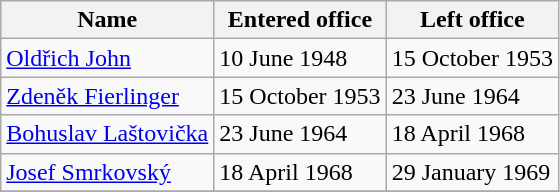<table class="wikitable">
<tr>
<th>Name</th>
<th>Entered office</th>
<th>Left office</th>
</tr>
<tr>
<td><a href='#'>Oldřich John</a></td>
<td>10 June 1948</td>
<td>15 October 1953</td>
</tr>
<tr>
<td><a href='#'>Zdeněk Fierlinger</a></td>
<td>15 October 1953</td>
<td>23 June 1964</td>
</tr>
<tr>
<td><a href='#'>Bohuslav Laštovička</a></td>
<td>23 June 1964</td>
<td>18 April 1968</td>
</tr>
<tr>
<td><a href='#'>Josef Smrkovský</a></td>
<td>18 April 1968</td>
<td>29 January 1969</td>
</tr>
<tr>
</tr>
</table>
